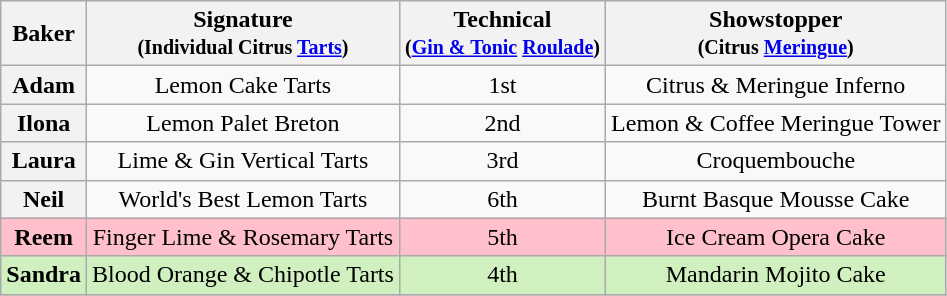<table class="wikitable sortable" style="text-align:center">
<tr>
<th>Baker</th>
<th class="unsortable">Signature<br><small>(Individual Citrus <a href='#'>Tarts</a>)</small></th>
<th>Technical<br><small>(<a href='#'>Gin & Tonic</a> <a href='#'>Roulade</a>)</small></th>
<th class="unsortable">Showstopper<br><small>(Citrus <a href='#'>Meringue</a>)</small></th>
</tr>
<tr>
<th>Adam</th>
<td>Lemon Cake Tarts</td>
<td>1st</td>
<td>Citrus & Meringue Inferno</td>
</tr>
<tr>
<th>Ilona</th>
<td>Lemon Palet Breton</td>
<td>2nd</td>
<td>Lemon & Coffee Meringue Tower</td>
</tr>
<tr>
<th>Laura</th>
<td>Lime & Gin Vertical Tarts</td>
<td>3rd</td>
<td>Croquembouche</td>
</tr>
<tr>
<th>Neil</th>
<td>World's Best Lemon Tarts</td>
<td>6th</td>
<td>Burnt Basque Mousse Cake</td>
</tr>
<tr style="background:Pink;">
<th style="background:Pink;">Reem</th>
<td>Finger Lime & Rosemary Tarts</td>
<td>5th</td>
<td>Ice Cream Opera Cake</td>
</tr>
<tr style="background:#d0f0c0;">
<th style="background:#d0f0c0;">Sandra</th>
<td>Blood Orange & Chipotle Tarts</td>
<td>4th</td>
<td>Mandarin Mojito Cake</td>
</tr>
<tr>
</tr>
</table>
